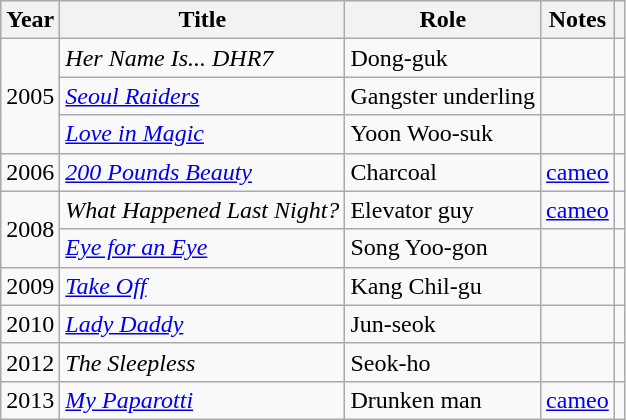<table class="wikitable plainrowheaders sortable">
<tr>
<th scope="col">Year</th>
<th scope="col">Title</th>
<th scope="col">Role</th>
<th scope="col">Notes</th>
<th></th>
</tr>
<tr>
<td rowspan="3">2005</td>
<td><em>Her Name Is... DHR7</em></td>
<td>Dong-guk</td>
<td></td>
<td></td>
</tr>
<tr>
<td><em><a href='#'>Seoul Raiders</a></em></td>
<td>Gangster underling</td>
<td></td>
<td></td>
</tr>
<tr>
<td><em><a href='#'>Love in Magic</a></em></td>
<td>Yoon Woo-suk</td>
<td></td>
<td></td>
</tr>
<tr>
<td>2006</td>
<td><em><a href='#'>200 Pounds Beauty</a></em></td>
<td>Charcoal</td>
<td><a href='#'>cameo</a></td>
<td></td>
</tr>
<tr>
<td rowspan="2">2008</td>
<td><em>What Happened Last Night?</em></td>
<td>Elevator guy</td>
<td><a href='#'>cameo</a></td>
<td></td>
</tr>
<tr>
<td><em><a href='#'>Eye for an Eye</a></em></td>
<td>Song Yoo-gon</td>
<td></td>
<td></td>
</tr>
<tr>
<td>2009</td>
<td><em><a href='#'>Take Off</a></em></td>
<td>Kang Chil-gu</td>
<td></td>
<td></td>
</tr>
<tr>
<td>2010</td>
<td><em><a href='#'>Lady Daddy</a></em></td>
<td>Jun-seok</td>
<td></td>
<td></td>
</tr>
<tr>
<td>2012</td>
<td><em>The Sleepless</em></td>
<td>Seok-ho</td>
<td></td>
<td></td>
</tr>
<tr>
<td>2013</td>
<td><em><a href='#'>My Paparotti</a></em></td>
<td>Drunken man</td>
<td><a href='#'>cameo</a></td>
<td></td>
</tr>
</table>
